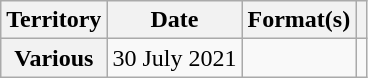<table class="wikitable plainrowheaders">
<tr>
<th scope="col">Territory</th>
<th scope="col">Date</th>
<th scope="col">Format(s)</th>
<th scope="col"></th>
</tr>
<tr>
<th scope="row">Various</th>
<td>30 July 2021</td>
<td></td>
<td></td>
</tr>
</table>
